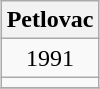<table class="wikitable" style="margin: 0.5em auto; text-align: center;">
<tr>
<th colspan="1">Petlovac</th>
</tr>
<tr>
<td>1991</td>
</tr>
<tr>
<td></td>
</tr>
<tr>
</tr>
</table>
